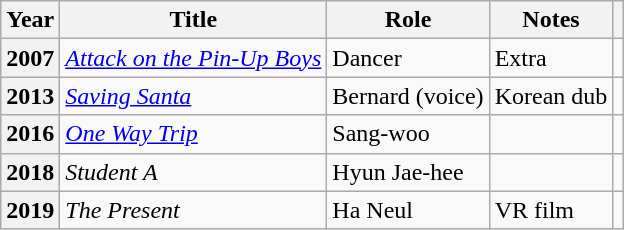<table class="wikitable plainrowheaders">
<tr>
<th scope="col">Year</th>
<th scope="col">Title</th>
<th scope="col">Role</th>
<th scope="col">Notes</th>
<th scope="col" class="unsortable"></th>
</tr>
<tr>
<th scope="row">2007</th>
<td><em><a href='#'>Attack on the Pin-Up Boys</a></em></td>
<td>Dancer</td>
<td>Extra</td>
<td style="text-align:center"></td>
</tr>
<tr>
<th scope="row">2013</th>
<td><em><a href='#'>Saving Santa</a></em></td>
<td>Bernard (voice)</td>
<td>Korean dub</td>
<td style="text-align:center"></td>
</tr>
<tr>
<th scope="row">2016</th>
<td><em><a href='#'>One Way Trip</a></em></td>
<td>Sang-woo</td>
<td></td>
<td style="text-align:center"></td>
</tr>
<tr>
<th scope="row">2018</th>
<td><em>Student A</em></td>
<td>Hyun Jae-hee</td>
<td></td>
<td style="text-align:center"></td>
</tr>
<tr>
<th scope="row">2019</th>
<td><em>The Present</em></td>
<td>Ha Neul</td>
<td>VR film</td>
<td style="text-align:center"></td>
</tr>
</table>
